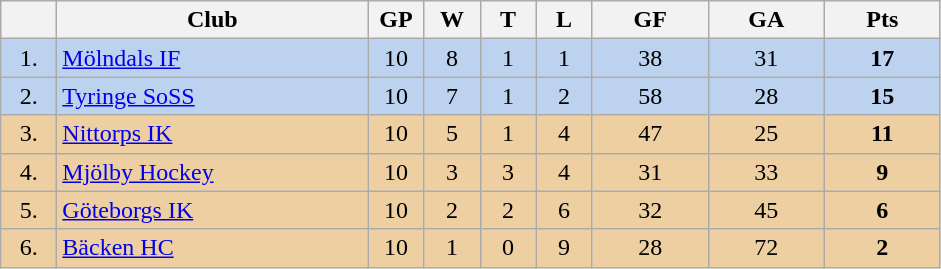<table class="wikitable">
<tr>
<th width="30"></th>
<th width="200">Club</th>
<th width="30">GP</th>
<th width="30">W</th>
<th width="30">T</th>
<th width="30">L</th>
<th width="70">GF</th>
<th width="70">GA</th>
<th width="70">Pts</th>
</tr>
<tr bgcolor="#BCD2EE" align="center">
<td>1.</td>
<td align="left"><a href='#'>Mölndals IF</a></td>
<td>10</td>
<td>8</td>
<td>1</td>
<td>1</td>
<td>38</td>
<td>31</td>
<td><strong>17</strong></td>
</tr>
<tr bgcolor="#BCD2EE" align="center">
<td>2.</td>
<td align="left"><a href='#'>Tyringe SoSS</a></td>
<td>10</td>
<td>7</td>
<td>1</td>
<td>2</td>
<td>58</td>
<td>28</td>
<td><strong>15</strong></td>
</tr>
<tr bgcolor="#EECFA1" align="center">
<td>3.</td>
<td align="left"><a href='#'>Nittorps IK</a></td>
<td>10</td>
<td>5</td>
<td>1</td>
<td>4</td>
<td>47</td>
<td>25</td>
<td><strong>11</strong></td>
</tr>
<tr bgcolor="#EECFA1" align="center">
<td>4.</td>
<td align="left"><a href='#'>Mjölby Hockey</a></td>
<td>10</td>
<td>3</td>
<td>3</td>
<td>4</td>
<td>31</td>
<td>33</td>
<td><strong>9</strong></td>
</tr>
<tr bgcolor="#EECFA1" align="center">
<td>5.</td>
<td align="left"><a href='#'>Göteborgs IK</a></td>
<td>10</td>
<td>2</td>
<td>2</td>
<td>6</td>
<td>32</td>
<td>45</td>
<td><strong>6</strong></td>
</tr>
<tr bgcolor="#EECFA1" align="center">
<td>6.</td>
<td align="left"><a href='#'>Bäcken HC</a></td>
<td>10</td>
<td>1</td>
<td>0</td>
<td>9</td>
<td>28</td>
<td>72</td>
<td><strong>2</strong></td>
</tr>
</table>
